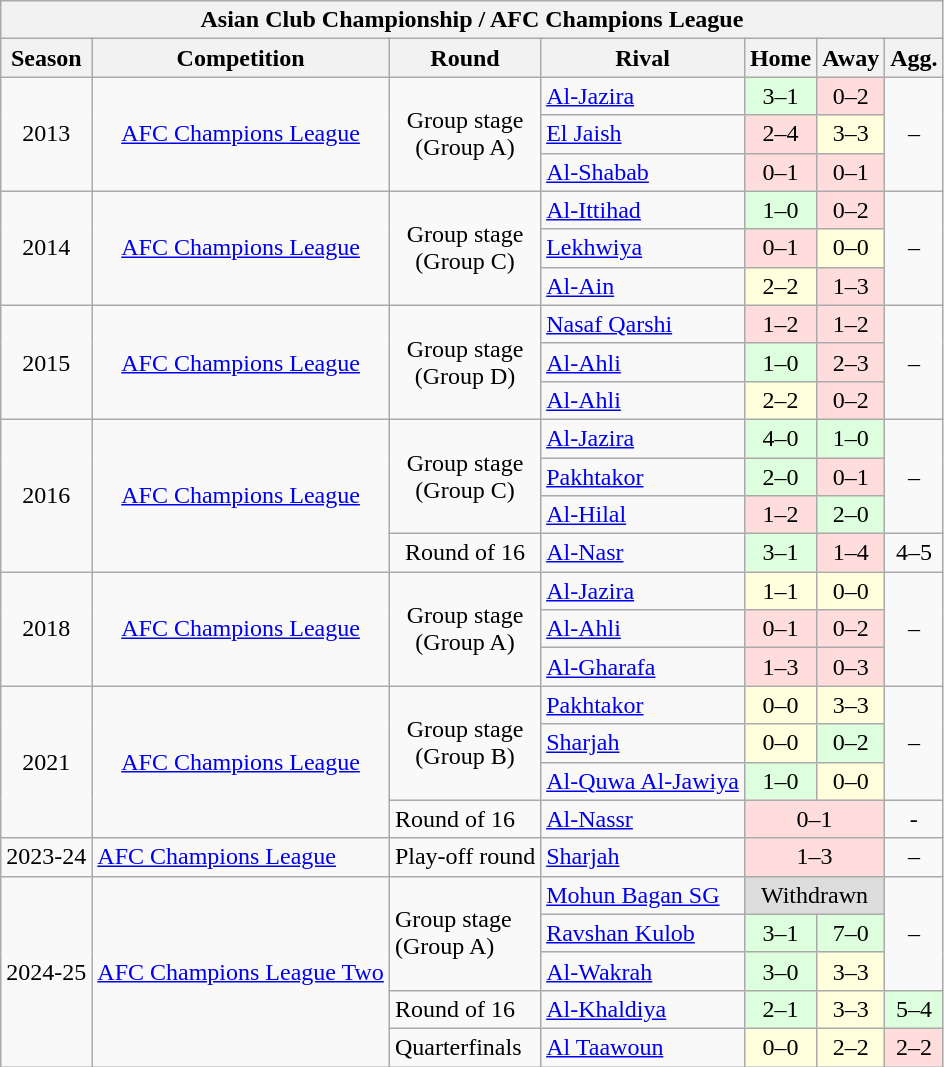<table class="wikitable collapsible">
<tr>
<th colspan="7">Asian Club Championship / AFC Champions League</th>
</tr>
<tr>
<th>Season</th>
<th>Competition</th>
<th>Round</th>
<th>Rival</th>
<th>Home</th>
<th>Away</th>
<th>Agg.</th>
</tr>
<tr>
<td style="text-align:center;" rowspan="3">2013</td>
<td rowspan="3" style="text-align:center;"><a href='#'>AFC Champions League</a></td>
<td rowspan="3" style="text-align:center;">Group stage<br>(Group A)</td>
<td> <a href='#'>Al-Jazira</a></td>
<td style="text-align:center; background:#dfd;">3–1</td>
<td style="text-align:center; background:#fdd;">0–2</td>
<td rowspan="3" style="text-align:center;">–</td>
</tr>
<tr>
<td> <a href='#'>El Jaish</a></td>
<td style="text-align:center; background:#fdd;">2–4</td>
<td style="text-align:center; background:#ffd;">3–3</td>
</tr>
<tr>
<td> <a href='#'>Al-Shabab</a></td>
<td style="text-align:center; background:#fdd;">0–1</td>
<td style="text-align:center; background:#fdd;">0–1</td>
</tr>
<tr>
<td style="text-align:center;" rowspan="3">2014</td>
<td rowspan="3" style="text-align:center;"><a href='#'>AFC Champions League</a></td>
<td rowspan="3" style="text-align:center;">Group stage<br>(Group C)</td>
<td> <a href='#'>Al-Ittihad</a></td>
<td style="text-align:center; background:#dfd;">1–0</td>
<td style="text-align:center; background:#fdd;">0–2</td>
<td rowspan="3" style="text-align:center;">–</td>
</tr>
<tr>
<td> <a href='#'>Lekhwiya</a></td>
<td style="text-align:center; background:#fdd;">0–1</td>
<td style="text-align:center; background:#ffd;">0–0</td>
</tr>
<tr>
<td> <a href='#'>Al-Ain</a></td>
<td style="text-align:center; background:#ffd;">2–2</td>
<td style="text-align:center; background:#fdd;">1–3</td>
</tr>
<tr>
<td style="text-align:center;" rowspan="3">2015</td>
<td rowspan="3" style="text-align:center;"><a href='#'>AFC Champions League</a></td>
<td rowspan="3" style="text-align:center;">Group stage<br>(Group D)</td>
<td> <a href='#'>Nasaf Qarshi</a></td>
<td style="text-align:center; background:#fdd;">1–2</td>
<td style="text-align:center; background:#fdd;">1–2</td>
<td rowspan="3" style="text-align:center;">–</td>
</tr>
<tr>
<td> <a href='#'>Al-Ahli</a></td>
<td style="text-align:center; background:#dfd;">1–0</td>
<td style="text-align:center; background:#fdd;">2–3</td>
</tr>
<tr>
<td> <a href='#'>Al-Ahli</a></td>
<td style="text-align:center; background:#ffd;">2–2</td>
<td style="text-align:center; background:#fdd;">0–2</td>
</tr>
<tr>
<td style="text-align:center;" rowspan="4">2016</td>
<td rowspan="4" style="text-align:center;"><a href='#'>AFC Champions League</a></td>
<td rowspan="3" style="text-align:center;">Group stage<br>(Group C)</td>
<td> <a href='#'>Al-Jazira</a></td>
<td style="text-align:center; background:#dfd;">4–0</td>
<td style="text-align:center; background:#dfd;">1–0</td>
<td rowspan="3" style="text-align:center;">–</td>
</tr>
<tr>
<td> <a href='#'>Pakhtakor</a></td>
<td style="text-align:center; background:#dfd;">2–0</td>
<td style="text-align:center; background:#fdd;">0–1</td>
</tr>
<tr>
<td> <a href='#'>Al-Hilal</a></td>
<td style="text-align:center; background:#fdd;">1–2</td>
<td style="text-align:center; background:#dfd;">2–0</td>
</tr>
<tr>
<td rowspan="1" style="text-align:center;">Round of 16</td>
<td> <a href='#'>Al-Nasr</a></td>
<td style="text-align:center; background:#dfd;">3–1</td>
<td style="text-align:center; background:#fdd;">1–4</td>
<td rowspan="1" style="text-align:center;">4–5</td>
</tr>
<tr>
<td style="text-align:center;" rowspan="3">2018</td>
<td rowspan="3" style="text-align:center;"><a href='#'>AFC Champions League</a></td>
<td rowspan="3" style="text-align:center;">Group stage<br>(Group A)</td>
<td> <a href='#'>Al-Jazira</a></td>
<td style="text-align:center; background:#ffd;">1–1</td>
<td style="text-align:center; background:#ffd;">0–0</td>
<td rowspan="3" style="text-align:center;">–</td>
</tr>
<tr>
<td> <a href='#'>Al-Ahli</a></td>
<td style="text-align:center; background:#fdd;">0–1</td>
<td style="text-align:center; background:#fdd;">0–2</td>
</tr>
<tr>
<td> <a href='#'>Al-Gharafa</a></td>
<td style="text-align:center; background:#fdd;">1–3</td>
<td style="text-align:center; background:#fdd;">0–3</td>
</tr>
<tr>
<td style="text-align:center;" rowspan="4">2021</td>
<td rowspan="4" style="text-align:center;"><a href='#'>AFC Champions League</a></td>
<td rowspan="3" style="text-align:center;">Group stage<br>(Group B)</td>
<td> <a href='#'>Pakhtakor</a></td>
<td style="text-align:center; background:#ffd;">0–0</td>
<td style="text-align:center; background:#ffd;">3–3</td>
<td rowspan="3" style="text-align:center;">–</td>
</tr>
<tr>
<td> <a href='#'>Sharjah</a></td>
<td style="text-align:center; background:#ffd;">0–0</td>
<td style="text-align:center; background:#dfd;">0–2</td>
</tr>
<tr>
<td> <a href='#'>Al-Quwa Al-Jawiya</a></td>
<td style="text-align:center; background:#dfd;">1–0</td>
<td style="text-align:center; background:#ffd;">0–0</td>
</tr>
<tr>
<td rowspan="1">Round of 16</td>
<td> <a href='#'>Al-Nassr</a></td>
<td colspan="2" style="text-align:center; background:#fdd;">0–1</td>
<td style="text-align:center;">-</td>
</tr>
<tr>
<td style="text-align:center;">2023-24</td>
<td><a href='#'>AFC Champions League</a></td>
<td>Play-off round</td>
<td> <a href='#'>Sharjah</a></td>
<td colspan="2" style="text-align:center; background:#fdd;">1–3</td>
<td style="text-align:center;">–</td>
</tr>
<tr>
<td rowspan="5" style="text-align:center;">2024-25</td>
<td rowspan="5"><a href='#'>AFC Champions League Two</a></td>
<td rowspan="3">Group stage<br>(Group A)</td>
<td> <a href='#'>Mohun Bagan SG</a></td>
<td colspan="2" style="text-align:center; background:#ddd;">Withdrawn</td>
<td rowspan="3" style="text-align:center;">–</td>
</tr>
<tr>
<td> <a href='#'>Ravshan Kulob</a></td>
<td style="text-align:center; background:#dfd;">3–1</td>
<td style="text-align:center; background:#dfd;">7–0</td>
</tr>
<tr>
<td> <a href='#'>Al-Wakrah</a></td>
<td style="text-align:center; background:#dfd;">3–0</td>
<td style="text-align:center; background:#ffd;">3–3</td>
</tr>
<tr>
<td rowspan="1">Round of 16</td>
<td> <a href='#'>Al-Khaldiya</a></td>
<td style="text-align:center; background:#dfd;">2–1</td>
<td style="text-align:center; background:#ffd;">3–3</td>
<td style="text-align:center; background:#dfd;">5–4</td>
</tr>
<tr>
<td rowspan="1">Quarterfinals</td>
<td> <a href='#'>Al Taawoun</a></td>
<td style="text-align:center; background:#ffd;">0–0</td>
<td style="text-align:center; background:#ffd;">2–2</td>
<td style="text-align:center; background:#fdd;">2–2 </td>
</tr>
</table>
